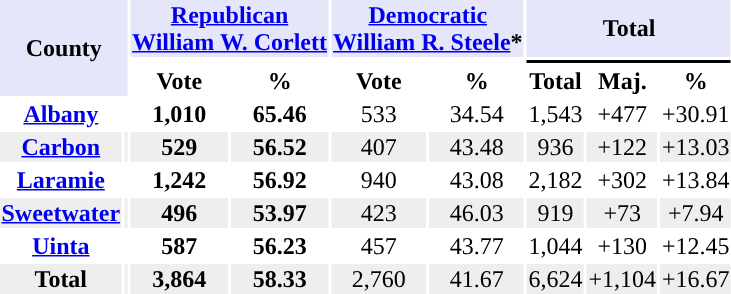<table class="toccolours sortable" style="text-align:center;">
<tr style="background:lavender">
<th rowspan="3" colspan="2">County</th>
<th colspan=2><a href='#'>Republican</a><br><a href='#'>William W. Corlett</a></th>
<th colspan=2><a href='#'>Democratic</a><br><a href='#'>William R. Steele</a>*</th>
<th colspan=3>Total</th>
</tr>
<tr>
<th colspan=2 style="background-color:"></th>
<th colspan=2 style="background-color:"></th>
<th colspan=3 style="background-color:#000000"></th>
</tr>
<tr>
<th align="center">Vote</th>
<th align="center">%</th>
<th align="center">Vote</th>
<th align="center">%</th>
<th align="center">Total</th>
<th align="center">Maj.</th>
<th align="center">%</th>
</tr>
<tr>
<th><a href='#'>Albany</a></th>
<td style="background-color:"></td>
<td><strong>1,010</strong></td>
<td><strong>65.46	</strong></td>
<td>533</td>
<td>34.54</td>
<td>1,543</td>
<td>+477</td>
<td>+30.91</td>
</tr>
<tr style="background:#EEEEEE;">
<th><a href='#'>Carbon</a></th>
<td style="background-color:"></td>
<td><strong>529</strong></td>
<td><strong>56.52</strong></td>
<td>407</td>
<td>43.48</td>
<td>936</td>
<td>+122</td>
<td>+13.03</td>
</tr>
<tr>
<th><a href='#'>Laramie</a></th>
<td style="background-color:"></td>
<td><strong>1,242</strong></td>
<td><strong>56.92</strong></td>
<td>940</td>
<td>43.08</td>
<td>2,182</td>
<td>+302</td>
<td>+13.84</td>
</tr>
<tr style="background:#EEEEEE;">
<th><a href='#'>Sweetwater</a></th>
<td style="background-color:"></td>
<td><strong>496</strong></td>
<td><strong>53.97</strong></td>
<td>423</td>
<td>46.03</td>
<td>919</td>
<td>+73</td>
<td>+7.94</td>
</tr>
<tr>
<th><a href='#'>Uinta</a></th>
<td style="background-color:"></td>
<td><strong>587</strong></td>
<td><strong>56.23	</strong></td>
<td>457</td>
<td>43.77</td>
<td>1,044</td>
<td>+130</td>
<td>+12.45</td>
</tr>
<tr style="background:#EEEEEE;">
<th>Total</th>
<td style="background-color:"></td>
<td><strong>3,864</strong></td>
<td><strong>58.33</strong></td>
<td>2,760</td>
<td>41.67</td>
<td>6,624</td>
<td>+1,104</td>
<td>+16.67</td>
</tr>
</table>
